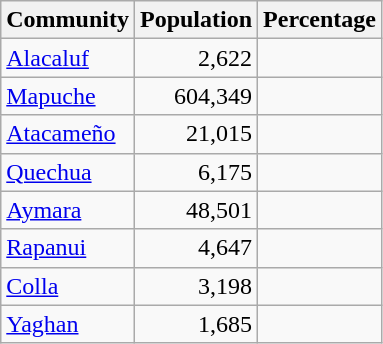<table class="wikitable sortable">
<tr>
<th>Community</th>
<th>Population</th>
<th>Percentage</th>
</tr>
<tr>
<td><a href='#'>Alacaluf</a></td>
<td align="right">2,622</td>
<td></td>
</tr>
<tr>
<td><a href='#'>Mapuche</a></td>
<td align="right">604,349</td>
<td></td>
</tr>
<tr>
<td><a href='#'>Atacameño</a></td>
<td align="right">21,015</td>
<td></td>
</tr>
<tr>
<td><a href='#'>Quechua</a></td>
<td align="right">6,175</td>
<td></td>
</tr>
<tr>
<td><a href='#'>Aymara</a></td>
<td align="right">48,501</td>
<td></td>
</tr>
<tr>
<td><a href='#'>Rapanui</a></td>
<td align="right">4,647</td>
<td></td>
</tr>
<tr>
<td><a href='#'>Colla</a></td>
<td align="right">3,198</td>
<td></td>
</tr>
<tr>
<td><a href='#'>Yaghan</a></td>
<td align="right">1,685</td>
<td></td>
</tr>
</table>
